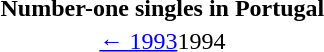<table class="toc" id="toc" summary="Contents">
<tr>
<th>Number-one singles in Portugal</th>
</tr>
<tr>
<td align="center"><a href='#'>← 1993</a>1994</td>
</tr>
</table>
